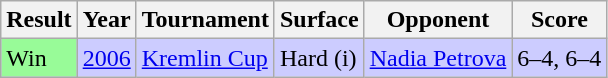<table class="sortable wikitable">
<tr>
<th>Result</th>
<th>Year</th>
<th>Tournament</th>
<th>Surface</th>
<th>Opponent</th>
<th>Score</th>
</tr>
<tr bgcolor=CCCCFF>
<td bgcolor=98FB98>Win</td>
<td><a href='#'>2006</a></td>
<td><a href='#'>Kremlin Cup</a></td>
<td>Hard (i)</td>
<td> <a href='#'>Nadia Petrova</a></td>
<td>6–4, 6–4</td>
</tr>
</table>
